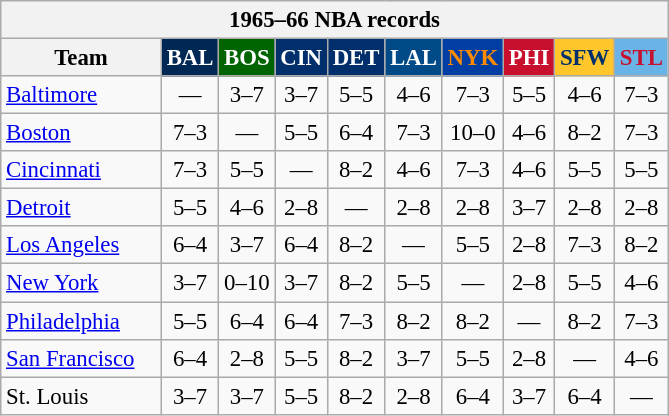<table class="wikitable" style="font-size:95%; text-align:center;">
<tr>
<th colspan=10>1965–66 NBA records</th>
</tr>
<tr>
<th width=100>Team</th>
<th style="background:#002854;color:#FFFFFF;width=35">BAL</th>
<th style="background:#006400;color:#FFFFFF;width=35">BOS</th>
<th style="background:#012F6B;color:#FFFFFF;width=35">CIN</th>
<th style="background:#012F6B;color:#FFFFFF;width=35">DET</th>
<th style="background:#004B87;color:#FFFFFF;width=35">LAL</th>
<th style="background:#003EA4;color:#FF8C00;width=35">NYK</th>
<th style="background:#C90F2E;color:#FFFFFF;width=35">PHI</th>
<th style="background:#FFC62C;color:#012F6B;width=35">SFW</th>
<th style="background:#69B3E6;color:#C70F2E;width=35">STL</th>
</tr>
<tr>
<td style="text-align:left;"><a href='#'>Baltimore</a></td>
<td>—</td>
<td>3–7</td>
<td>3–7</td>
<td>5–5</td>
<td>4–6</td>
<td>7–3</td>
<td>5–5</td>
<td>4–6</td>
<td>7–3</td>
</tr>
<tr>
<td style="text-align:left;"><a href='#'>Boston</a></td>
<td>7–3</td>
<td>—</td>
<td>5–5</td>
<td>6–4</td>
<td>7–3</td>
<td>10–0</td>
<td>4–6</td>
<td>8–2</td>
<td>7–3</td>
</tr>
<tr>
<td style="text-align:left;"><a href='#'>Cincinnati</a></td>
<td>7–3</td>
<td>5–5</td>
<td>—</td>
<td>8–2</td>
<td>4–6</td>
<td>7–3</td>
<td>4–6</td>
<td>5–5</td>
<td>5–5</td>
</tr>
<tr>
<td style="text-align:left;"><a href='#'>Detroit</a></td>
<td>5–5</td>
<td>4–6</td>
<td>2–8</td>
<td>—</td>
<td>2–8</td>
<td>2–8</td>
<td>3–7</td>
<td>2–8</td>
<td>2–8</td>
</tr>
<tr>
<td style="text-align:left;"><a href='#'>Los Angeles</a></td>
<td>6–4</td>
<td>3–7</td>
<td>6–4</td>
<td>8–2</td>
<td>—</td>
<td>5–5</td>
<td>2–8</td>
<td>7–3</td>
<td>8–2</td>
</tr>
<tr>
<td style="text-align:left;"><a href='#'>New York</a></td>
<td>3–7</td>
<td>0–10</td>
<td>3–7</td>
<td>8–2</td>
<td>5–5</td>
<td>—</td>
<td>2–8</td>
<td>5–5</td>
<td>4–6</td>
</tr>
<tr>
<td style="text-align:left;"><a href='#'>Philadelphia</a></td>
<td>5–5</td>
<td>6–4</td>
<td>6–4</td>
<td>7–3</td>
<td>8–2</td>
<td>8–2</td>
<td>—</td>
<td>8–2</td>
<td>7–3</td>
</tr>
<tr>
<td style="text-align:left;"><a href='#'>San Francisco</a></td>
<td>6–4</td>
<td>2–8</td>
<td>5–5</td>
<td>8–2</td>
<td>3–7</td>
<td>5–5</td>
<td>2–8</td>
<td>—</td>
<td>4–6</td>
</tr>
<tr>
<td style="text-align:left;">St. Louis</td>
<td>3–7</td>
<td>3–7</td>
<td>5–5</td>
<td>8–2</td>
<td>2–8</td>
<td>6–4</td>
<td>3–7</td>
<td>6–4</td>
<td>—</td>
</tr>
</table>
